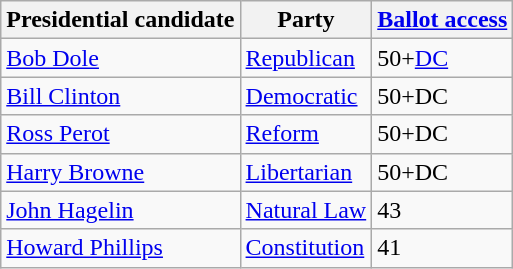<table class="wikitable" style="background:#lightgrey">
<tr>
<th>Presidential candidate</th>
<th>Party</th>
<th><a href='#'>Ballot access</a></th>
</tr>
<tr>
<td><a href='#'>Bob Dole</a></td>
<td><a href='#'>Republican</a></td>
<td>50+<a href='#'>DC</a></td>
</tr>
<tr>
<td><a href='#'>Bill Clinton</a></td>
<td><a href='#'>Democratic</a></td>
<td>50+DC</td>
</tr>
<tr>
<td><a href='#'>Ross Perot</a></td>
<td><a href='#'>Reform</a></td>
<td>50+DC</td>
</tr>
<tr>
<td><a href='#'>Harry Browne</a></td>
<td><a href='#'>Libertarian</a></td>
<td>50+DC</td>
</tr>
<tr>
<td><a href='#'>John Hagelin</a></td>
<td><a href='#'>Natural Law</a></td>
<td>43</td>
</tr>
<tr>
<td><a href='#'>Howard Phillips</a></td>
<td><a href='#'>Constitution</a></td>
<td>41</td>
</tr>
</table>
